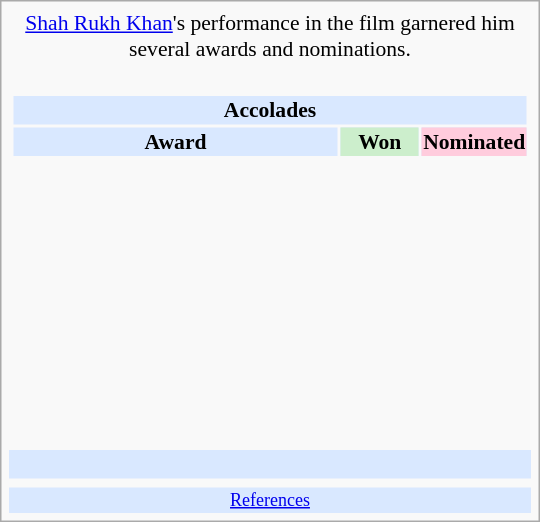<table class="infobox" style="width: 25em; text-align: left; font-size: 90%; vertical-align: middle;">
<tr>
<td colspan="3" style="text-align:center;"> <a href='#'>Shah Rukh Khan</a>'s performance in the film garnered him several awards and nominations.</td>
</tr>
<tr>
<td colspan=3><br><table class="collapsible collapsed" style="width:100%;">
<tr>
<th colspan="3" style="background:#d9e8ff; text-align:center;">Accolades</th>
</tr>
<tr style="background:#d9e8ff; text-align:center; text-align:center;">
<td><strong>Award</strong></td>
<td style="background:#cec; text-size:0.9em; width:50px;"><strong>Won</strong></td>
<td style="background:#fcd; text-size:0.9em; width:50px;"><strong>Nominated</strong></td>
</tr>
<tr>
<td align="center"><br></td>
<td></td>
<td></td>
</tr>
<tr>
<td align="center"><br></td>
<td></td>
<td></td>
</tr>
<tr>
<td align="center"><br></td>
<td></td>
<td></td>
</tr>
<tr>
<td align="center"><br></td>
<td></td>
<td></td>
</tr>
<tr>
<td align="center"><br></td>
<td></td>
<td></td>
</tr>
<tr>
<td align="center"><br></td>
<td></td>
<td></td>
</tr>
<tr>
<td align="center"><br></td>
<td></td>
<td></td>
</tr>
<tr>
<td align="center"><br></td>
<td></td>
<td></td>
</tr>
<tr>
<td align="center"><br></td>
<td></td>
<td></td>
</tr>
<tr>
</tr>
</table>
</td>
</tr>
<tr style="background:#d9e8ff;">
<td style="text-align:center;" colspan="3"><br></td>
</tr>
<tr>
<td></td>
<td></td>
<td></td>
</tr>
<tr style="background:#d9e8ff;">
<td colspan="3" style="font-size: smaller; text-align:center;"><a href='#'>References</a></td>
</tr>
</table>
